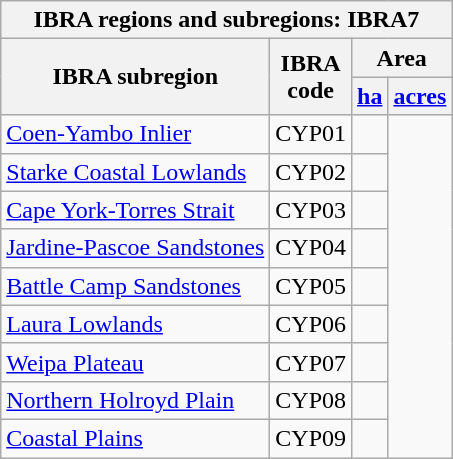<table class="wikitable sortable">
<tr>
<th colspan=5>IBRA regions and subregions: IBRA7</th>
</tr>
<tr>
<th rowspan=2 scope="col">IBRA subregion</th>
<th rowspan=2 scope="col">IBRA<br>code</th>
<th colspan=2 scope="col" class=unsortable>Area</th>
</tr>
<tr>
<th><a href='#'>ha</a></th>
<th><a href='#'>acres</a></th>
</tr>
<tr>
<td><a href='#'>Coen-Yambo Inlier</a></td>
<td align="center">CYP01</td>
<td></td>
</tr>
<tr>
<td><a href='#'>Starke Coastal Lowlands</a></td>
<td align="center">CYP02</td>
<td></td>
</tr>
<tr>
<td><a href='#'>Cape York-Torres Strait</a></td>
<td align="center">CYP03</td>
<td></td>
</tr>
<tr>
<td><a href='#'>Jardine-Pascoe Sandstones</a></td>
<td align="center">CYP04</td>
<td></td>
</tr>
<tr>
<td><a href='#'>Battle Camp Sandstones</a></td>
<td align="center">CYP05</td>
<td></td>
</tr>
<tr>
<td><a href='#'>Laura Lowlands</a></td>
<td align="center">CYP06</td>
<td></td>
</tr>
<tr>
<td><a href='#'>Weipa Plateau</a></td>
<td align="center">CYP07</td>
<td></td>
</tr>
<tr>
<td><a href='#'>Northern Holroyd Plain</a></td>
<td align="center">CYP08</td>
<td></td>
</tr>
<tr>
<td><a href='#'>Coastal Plains</a></td>
<td align="center">CYP09</td>
<td></td>
</tr>
</table>
